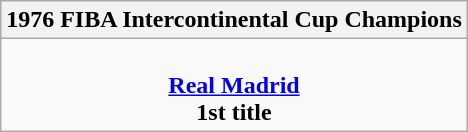<table class=wikitable style="text-align:center; margin:auto">
<tr>
<th>1976 FIBA Intercontinental Cup Champions</th>
</tr>
<tr>
<td><br> <strong><a href='#'>Real Madrid</a></strong> <br> <strong>1st title</strong></td>
</tr>
</table>
